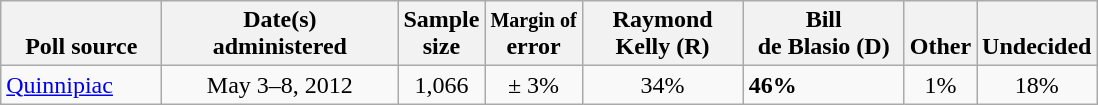<table class="wikitable">
<tr valign= bottom>
<th style="width:100px;">Poll source</th>
<th style="width:150px;">Date(s)<br>administered</th>
<th class=small>Sample<br>size</th>
<th><small>Margin of</small><br>error</th>
<th style="width:100px;">Raymond<br>Kelly (R)</th>
<th style="width:100px;">Bill<br>de Blasio (D)</th>
<th>Other</th>
<th>Undecided</th>
</tr>
<tr>
<td><a href='#'>Quinnipiac</a></td>
<td align=center>May 3–8, 2012</td>
<td align=center>1,066</td>
<td align=center>± 3%</td>
<td align=center>34%</td>
<td><strong>46%</strong></td>
<td align=center>1%</td>
<td align=center>18%</td>
</tr>
</table>
